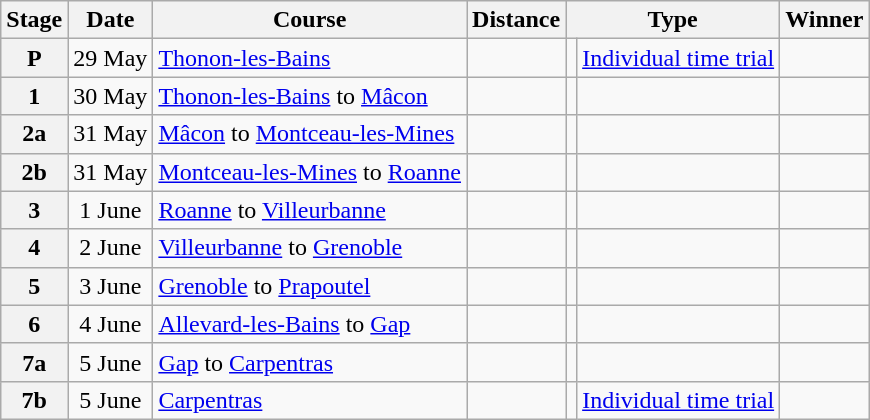<table class="wikitable">
<tr>
<th>Stage</th>
<th>Date</th>
<th>Course</th>
<th>Distance</th>
<th scope="col" colspan="2">Type</th>
<th>Winner</th>
</tr>
<tr>
<th scope="row" style="text-align:center;">P</th>
<td style="text-align:center;">29 May</td>
<td><a href='#'>Thonon-les-Bains</a></td>
<td style="text-align:center;"></td>
<td></td>
<td><a href='#'>Individual time trial</a></td>
<td></td>
</tr>
<tr>
<th scope="row" style="text-align:center;">1</th>
<td style="text-align:center;">30 May</td>
<td><a href='#'>Thonon-les-Bains</a> to <a href='#'>Mâcon</a></td>
<td style="text-align:center;"></td>
<td></td>
<td></td>
<td></td>
</tr>
<tr>
<th scope="row" style="text-align:center;">2a</th>
<td style="text-align:center;">31 May</td>
<td><a href='#'>Mâcon</a> to <a href='#'>Montceau-les-Mines</a></td>
<td style="text-align:center;"></td>
<td></td>
<td></td>
<td></td>
</tr>
<tr>
<th scope="row" style="text-align:center;">2b</th>
<td style="text-align:center;">31 May</td>
<td><a href='#'>Montceau-les-Mines</a> to <a href='#'>Roanne</a></td>
<td style="text-align:center;"></td>
<td></td>
<td></td>
<td></td>
</tr>
<tr>
<th scope="row" style="text-align:center;">3</th>
<td style="text-align:center;">1 June</td>
<td><a href='#'>Roanne</a> to <a href='#'>Villeurbanne</a></td>
<td style="text-align:center;"></td>
<td></td>
<td></td>
<td></td>
</tr>
<tr>
<th scope="row" style="text-align:center;">4</th>
<td style="text-align:center;">2 June</td>
<td><a href='#'>Villeurbanne</a> to <a href='#'>Grenoble</a></td>
<td style="text-align:center;"></td>
<td></td>
<td></td>
<td></td>
</tr>
<tr>
<th scope="row" style="text-align:center;">5</th>
<td style="text-align:center;">3 June</td>
<td><a href='#'>Grenoble</a> to <a href='#'>Prapoutel</a></td>
<td style="text-align:center;"></td>
<td></td>
<td></td>
<td></td>
</tr>
<tr>
<th scope="row" style="text-align:center;">6</th>
<td style="text-align:center;">4 June</td>
<td><a href='#'>Allevard-les-Bains</a> to <a href='#'>Gap</a></td>
<td style="text-align:center;"></td>
<td></td>
<td></td>
<td></td>
</tr>
<tr>
<th scope="row" style="text-align:center;">7a</th>
<td style="text-align:center;">5 June</td>
<td><a href='#'>Gap</a> to <a href='#'>Carpentras</a></td>
<td style="text-align:center;"></td>
<td></td>
<td></td>
<td></td>
</tr>
<tr>
<th scope="row" style="text-align:center;">7b</th>
<td style="text-align:center;">5 June</td>
<td><a href='#'>Carpentras</a></td>
<td style="text-align:center;"></td>
<td></td>
<td><a href='#'>Individual time trial</a></td>
<td></td>
</tr>
</table>
